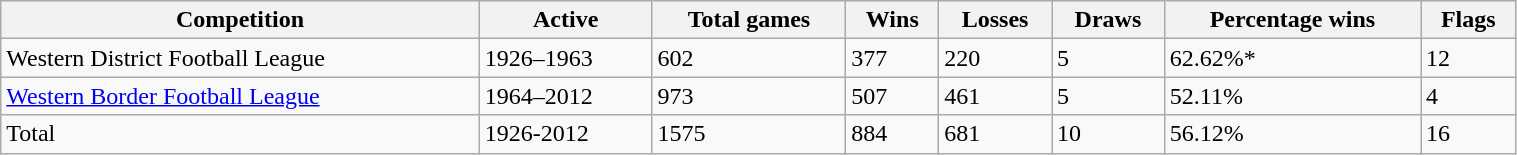<table class="wikitable sortable" " style="width:80%;">
<tr>
<th>Competition</th>
<th>Active</th>
<th>Total games</th>
<th>Wins</th>
<th>Losses</th>
<th>Draws</th>
<th>Percentage wins</th>
<th>Flags</th>
</tr>
<tr>
<td>Western District Football League</td>
<td>1926–1963</td>
<td>602</td>
<td>377</td>
<td>220</td>
<td>5</td>
<td>62.62%*</td>
<td>12</td>
</tr>
<tr>
<td><a href='#'>Western Border Football League</a></td>
<td>1964–2012</td>
<td>973</td>
<td>507</td>
<td>461</td>
<td>5</td>
<td>52.11%</td>
<td>4</td>
</tr>
<tr>
<td>Total</td>
<td>1926-2012</td>
<td>1575</td>
<td>884</td>
<td>681</td>
<td>10</td>
<td>56.12%</td>
<td>16</td>
</tr>
</table>
